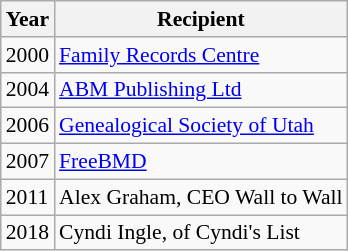<table class="wikitable" style="font-size: 90%; text-align: left; ">
<tr>
<th>Year</th>
<th>Recipient</th>
</tr>
<tr>
<td>2000</td>
<td><a href='#'>Family Records Centre</a></td>
</tr>
<tr>
<td>2004</td>
<td><a href='#'>ABM Publishing Ltd</a></td>
</tr>
<tr>
<td>2006</td>
<td><a href='#'>Genealogical Society of Utah</a></td>
</tr>
<tr>
<td>2007</td>
<td><a href='#'>FreeBMD</a></td>
</tr>
<tr>
<td>2011</td>
<td>Alex Graham, CEO Wall to Wall </td>
</tr>
<tr>
<td>2018</td>
<td>Cyndi Ingle, of Cyndi's List</td>
</tr>
</table>
